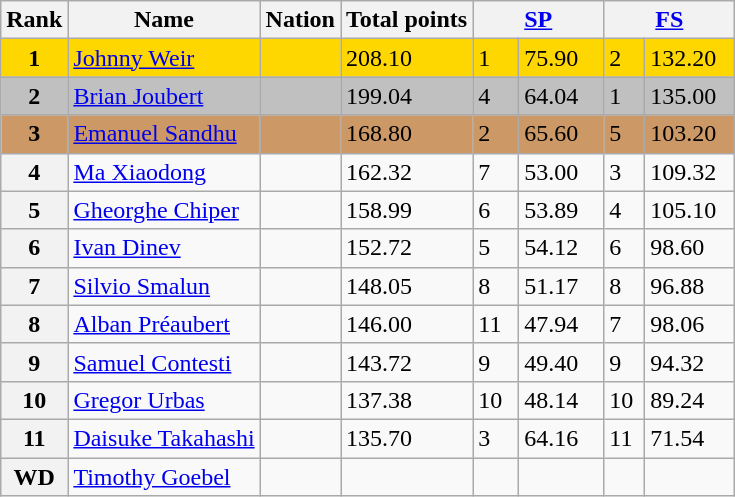<table class="wikitable">
<tr>
<th>Rank</th>
<th>Name</th>
<th>Nation</th>
<th>Total points</th>
<th colspan="2" width="80px"><a href='#'>SP</a></th>
<th colspan="2" width="80px"><a href='#'>FS</a></th>
</tr>
<tr bgcolor="gold">
<td align="center"><strong>1</strong></td>
<td><a href='#'>Johnny Weir</a></td>
<td></td>
<td>208.10</td>
<td>1</td>
<td>75.90</td>
<td>2</td>
<td>132.20</td>
</tr>
<tr bgcolor="silver">
<td align="center"><strong>2</strong></td>
<td><a href='#'>Brian Joubert</a></td>
<td></td>
<td>199.04</td>
<td>4</td>
<td>64.04</td>
<td>1</td>
<td>135.00</td>
</tr>
<tr bgcolor="cc9966">
<td align="center"><strong>3</strong></td>
<td><a href='#'>Emanuel Sandhu</a></td>
<td></td>
<td>168.80</td>
<td>2</td>
<td>65.60</td>
<td>5</td>
<td>103.20</td>
</tr>
<tr>
<th>4</th>
<td><a href='#'>Ma Xiaodong</a></td>
<td></td>
<td>162.32</td>
<td>7</td>
<td>53.00</td>
<td>3</td>
<td>109.32</td>
</tr>
<tr>
<th>5</th>
<td><a href='#'>Gheorghe Chiper</a></td>
<td></td>
<td>158.99</td>
<td>6</td>
<td>53.89</td>
<td>4</td>
<td>105.10</td>
</tr>
<tr>
<th>6</th>
<td><a href='#'>Ivan Dinev</a></td>
<td></td>
<td>152.72</td>
<td>5</td>
<td>54.12</td>
<td>6</td>
<td>98.60</td>
</tr>
<tr>
<th>7</th>
<td><a href='#'>Silvio Smalun</a></td>
<td></td>
<td>148.05</td>
<td>8</td>
<td>51.17</td>
<td>8</td>
<td>96.88</td>
</tr>
<tr>
<th>8</th>
<td><a href='#'>Alban Préaubert</a></td>
<td></td>
<td>146.00</td>
<td>11</td>
<td>47.94</td>
<td>7</td>
<td>98.06</td>
</tr>
<tr>
<th>9</th>
<td><a href='#'>Samuel Contesti</a></td>
<td></td>
<td>143.72</td>
<td>9</td>
<td>49.40</td>
<td>9</td>
<td>94.32</td>
</tr>
<tr>
<th>10</th>
<td><a href='#'>Gregor Urbas</a></td>
<td></td>
<td>137.38</td>
<td>10</td>
<td>48.14</td>
<td>10</td>
<td>89.24</td>
</tr>
<tr>
<th>11</th>
<td><a href='#'>Daisuke Takahashi</a></td>
<td></td>
<td>135.70</td>
<td>3</td>
<td>64.16</td>
<td>11</td>
<td>71.54</td>
</tr>
<tr>
<th>WD</th>
<td><a href='#'>Timothy Goebel</a></td>
<td></td>
<td></td>
<td></td>
<td></td>
<td></td>
<td></td>
</tr>
</table>
